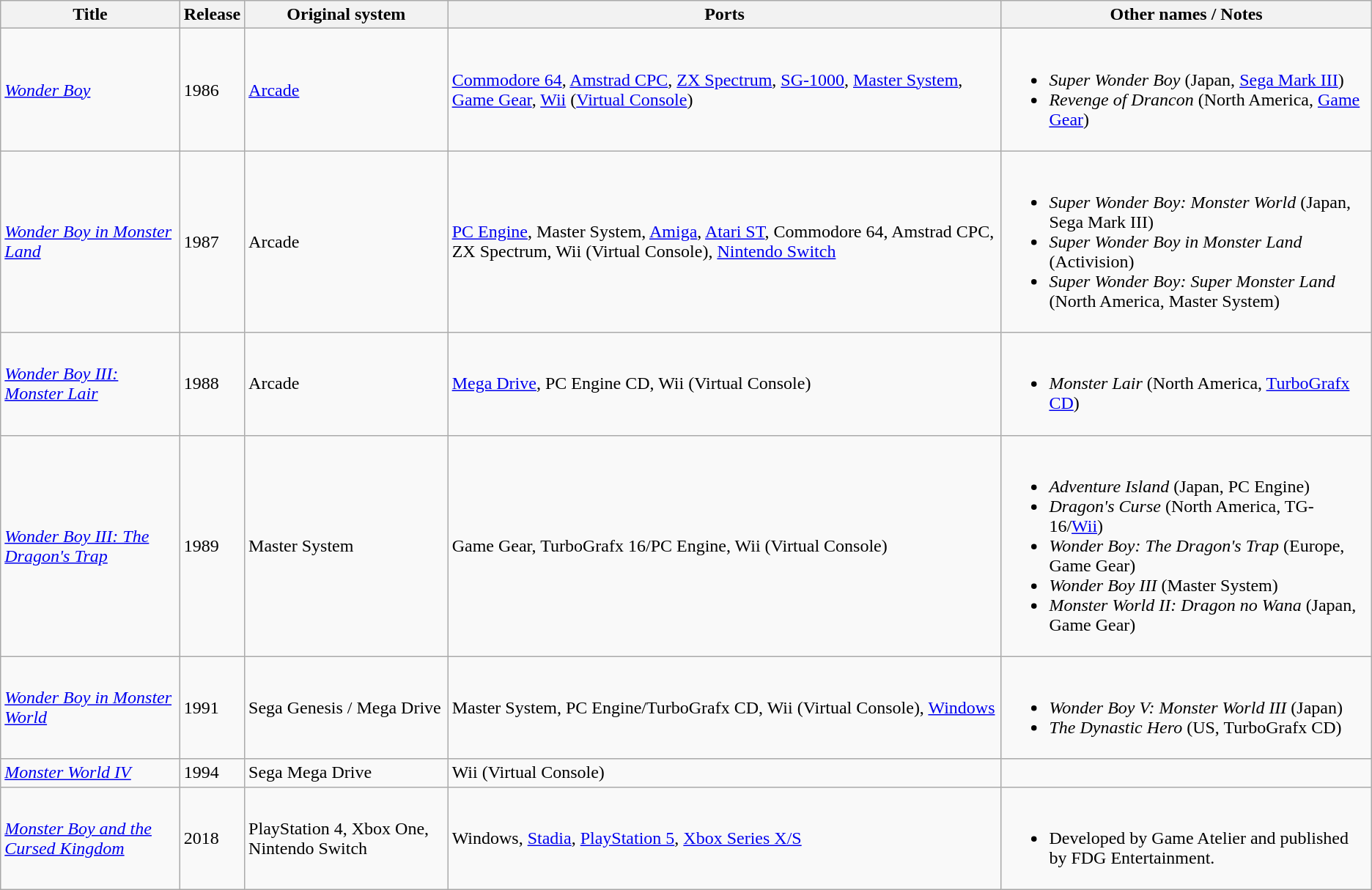<table class="wikitable" border="1">
<tr>
<th scope="col">Title</th>
<th scope="col">Release</th>
<th scope="col">Original system</th>
<th scope="col">Ports</th>
<th scope="col" class="unsortable">Other names / Notes</th>
</tr>
<tr>
<td><em><a href='#'>Wonder Boy</a></em></td>
<td>1986</td>
<td><a href='#'>Arcade</a></td>
<td><a href='#'>Commodore 64</a>, <a href='#'>Amstrad CPC</a>, <a href='#'>ZX Spectrum</a>, <a href='#'>SG-1000</a>, <a href='#'>Master System</a>, <a href='#'>Game Gear</a>, <a href='#'>Wii</a> (<a href='#'>Virtual Console</a>)</td>
<td><br><ul><li><em>Super Wonder Boy</em> (Japan, <a href='#'>Sega Mark III</a>)</li><li><em>Revenge of Drancon</em> (North America, <a href='#'>Game Gear</a>)</li></ul></td>
</tr>
<tr>
<td><em><a href='#'>Wonder Boy in Monster Land</a></em></td>
<td>1987</td>
<td>Arcade</td>
<td><a href='#'>PC Engine</a>, Master System, <a href='#'>Amiga</a>, <a href='#'>Atari ST</a>, Commodore 64, Amstrad CPC, ZX Spectrum, Wii (Virtual Console), <a href='#'>Nintendo Switch</a></td>
<td><br><ul><li><em>Super Wonder Boy: Monster World</em> (Japan, Sega Mark III)</li><li><em>Super Wonder Boy in Monster Land</em> (Activision)</li><li><em>Super Wonder Boy: Super Monster Land</em> (North America, Master System)</li></ul></td>
</tr>
<tr>
<td><em><a href='#'>Wonder Boy III: Monster Lair</a></em></td>
<td>1988</td>
<td>Arcade</td>
<td><a href='#'>Mega Drive</a>, PC Engine CD, Wii (Virtual Console)</td>
<td><br><ul><li><em>Monster Lair</em> (North America, <a href='#'>TurboGrafx CD</a>)</li></ul></td>
</tr>
<tr>
<td><em><a href='#'>Wonder Boy III: The Dragon's Trap</a></em></td>
<td>1989</td>
<td>Master System</td>
<td>Game Gear, TurboGrafx 16/PC Engine, Wii (Virtual Console)</td>
<td><br><ul><li><em>Adventure Island</em> (Japan,  PC Engine)</li><li><em>Dragon's Curse</em> (North America, TG-16/<a href='#'>Wii</a>)</li><li><em>Wonder Boy: The Dragon's Trap</em> (Europe, Game Gear)</li><li><em>Wonder Boy III</em> (Master System)</li><li><em>Monster World II: Dragon no Wana</em> (Japan, Game Gear)</li></ul></td>
</tr>
<tr>
<td><em><a href='#'>Wonder Boy in Monster World</a></em></td>
<td>1991</td>
<td>Sega Genesis / Mega Drive</td>
<td>Master System, PC Engine/TurboGrafx CD, Wii (Virtual Console), <a href='#'>Windows</a></td>
<td><br><ul><li><em>Wonder Boy V: Monster World III</em> (Japan)</li><li><em>The Dynastic Hero</em> (US, TurboGrafx CD)</li></ul></td>
</tr>
<tr>
<td><em><a href='#'>Monster World IV</a></em></td>
<td>1994</td>
<td>Sega Mega Drive</td>
<td>Wii (Virtual Console)</td>
<td></td>
</tr>
<tr>
<td><em><a href='#'>Monster Boy and the Cursed Kingdom</a></em></td>
<td>2018</td>
<td>PlayStation 4, Xbox One, Nintendo Switch</td>
<td>Windows, <a href='#'>Stadia</a>, <a href='#'>PlayStation 5</a>, <a href='#'>Xbox Series X/S</a></td>
<td><br><ul><li>Developed by Game Atelier and published by FDG Entertainment.</li></ul></td>
</tr>
</table>
